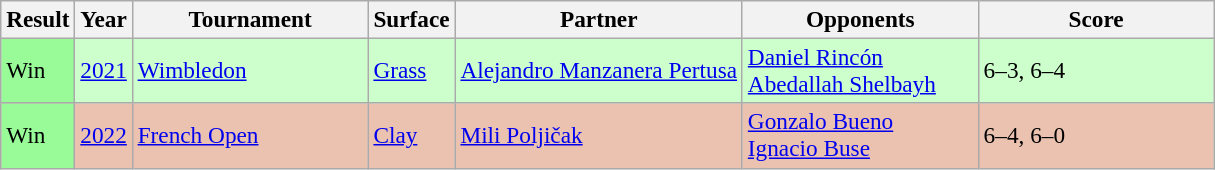<table class="sortable wikitable" style=font-size:97%>
<tr>
<th>Result</th>
<th>Year</th>
<th width=150>Tournament</th>
<th>Surface</th>
<th>Partner</th>
<th width=150>Opponents</th>
<th width=150>Score</th>
</tr>
<tr bgcolor=ccffcc>
<td style="background:#98fb98;">Win</td>
<td><a href='#'>2021</a></td>
<td><a href='#'>Wimbledon</a></td>
<td><a href='#'>Grass</a></td>
<td> <a href='#'>Alejandro Manzanera Pertusa</a></td>
<td> <a href='#'>Daniel Rincón</a><br> <a href='#'>Abedallah Shelbayh</a></td>
<td>6–3, 6–4</td>
</tr>
<tr bgcolor=ebc2af>
<td style="background:#98fb98;">Win</td>
<td><a href='#'>2022</a></td>
<td><a href='#'>French Open</a></td>
<td><a href='#'>Clay</a></td>
<td> <a href='#'>Mili Poljičak</a></td>
<td> <a href='#'>Gonzalo Bueno</a><br> <a href='#'>Ignacio Buse</a></td>
<td>6–4, 6–0</td>
</tr>
</table>
